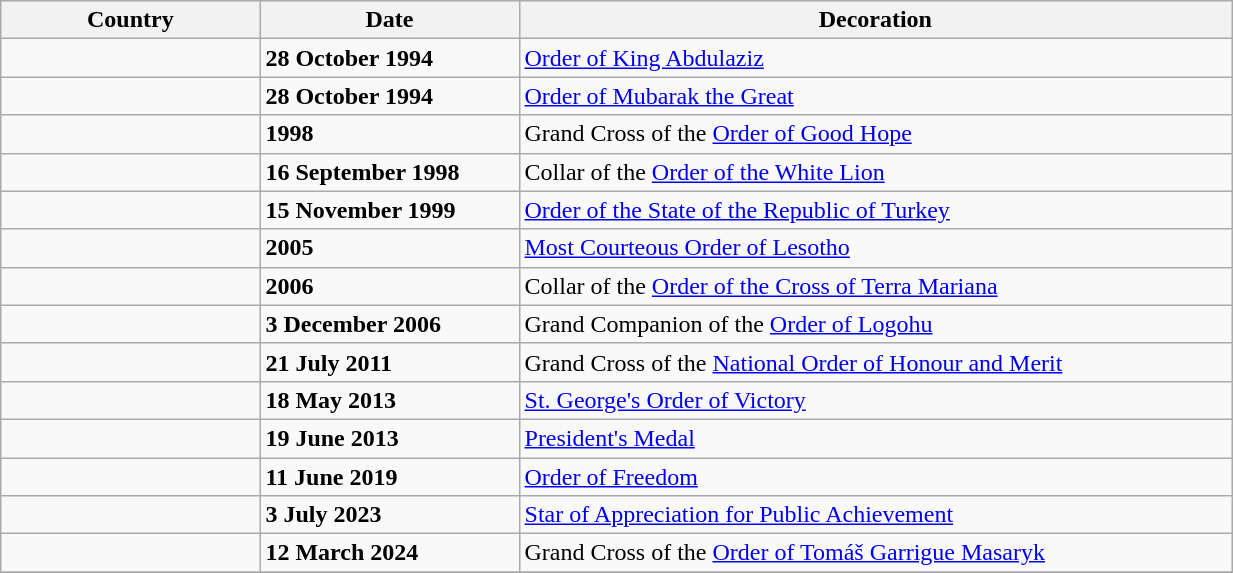<table class="wikitable" style="width:65%;">
<tr>
<th style="width:20%;">Country</th>
<th style="width:20%;">Date</th>
<th style="width:55%;">Decoration</th>
</tr>
<tr>
<td></td>
<td><strong>28 October 1994</strong></td>
<td><a href='#'>Order of King Abdulaziz</a></td>
</tr>
<tr>
<td></td>
<td><strong>28 October 1994</strong></td>
<td><a href='#'>Order of Mubarak the Great</a></td>
</tr>
<tr>
<td></td>
<td><strong>1998</strong></td>
<td>Grand Cross of the <a href='#'>Order of Good Hope</a></td>
</tr>
<tr>
<td></td>
<td><strong>16 September 1998</strong></td>
<td>Collar of the <a href='#'>Order of the White Lion</a></td>
</tr>
<tr>
<td></td>
<td><strong>15 November 1999</strong></td>
<td><a href='#'>Order of the State of the Republic of Turkey</a></td>
</tr>
<tr>
<td></td>
<td><strong>2005</strong></td>
<td><a href='#'>Most Courteous Order of Lesotho</a></td>
</tr>
<tr>
<td></td>
<td><strong>2006</strong></td>
<td>Collar of the <a href='#'>Order of the Cross of Terra Mariana</a></td>
</tr>
<tr>
<td></td>
<td><strong>3 December 2006</strong></td>
<td>Grand Companion of the <a href='#'>Order of Logohu</a></td>
</tr>
<tr>
<td></td>
<td><strong>21 July 2011</strong></td>
<td>Grand Cross of the <a href='#'>National Order of Honour and Merit</a></td>
</tr>
<tr>
<td></td>
<td><strong>18 May 2013</strong></td>
<td><a href='#'>St. George's Order of Victory</a></td>
</tr>
<tr>
<td></td>
<td><strong>19 June 2013</strong></td>
<td><a href='#'>President's Medal</a></td>
</tr>
<tr>
<td></td>
<td><strong>11 June 2019</strong></td>
<td><a href='#'>Order of Freedom</a></td>
</tr>
<tr>
<td></td>
<td><strong>3 July 2023</strong></td>
<td><a href='#'>Star of Appreciation for Public Achievement</a></td>
</tr>
<tr>
<td></td>
<td><strong>12 March 2024</strong></td>
<td>Grand Cross of the <a href='#'>Order of Tomáš Garrigue Masaryk</a></td>
</tr>
<tr>
</tr>
<tr>
</tr>
</table>
